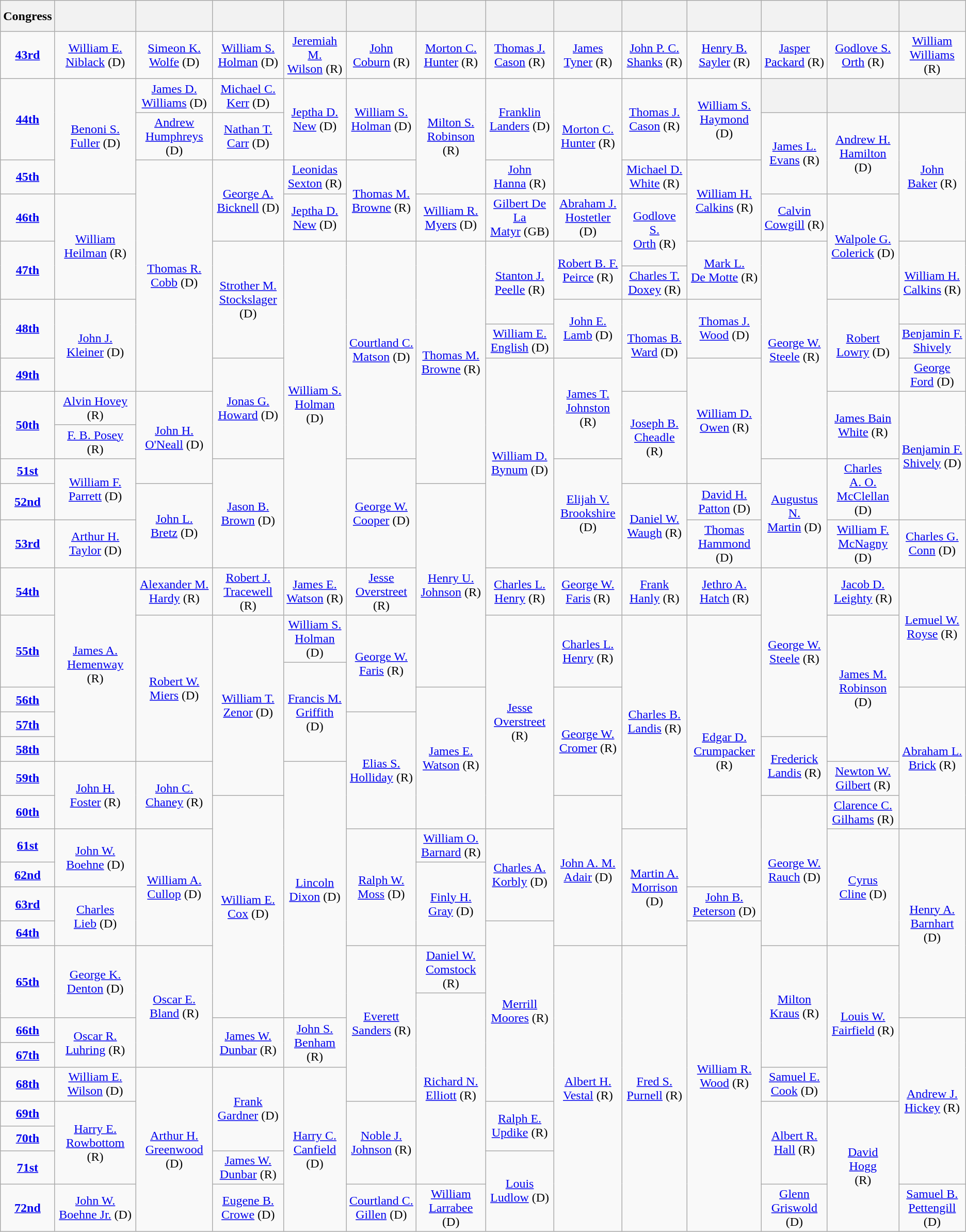<table class="wikitable" style="text-align:center;">
<tr style="height:2.5em">
<th>Congress</th>
<th></th>
<th></th>
<th></th>
<th></th>
<th></th>
<th></th>
<th></th>
<th></th>
<th></th>
<th></th>
<th></th>
<th></th>
<th></th>
</tr>
<tr style="height:2em">
<td><strong><a href='#'>43rd</a></strong><br></td>
<td><a href='#'>William E.<br>Niblack</a> (D)</td>
<td><a href='#'>Simeon K.<br>Wolfe</a> (D)</td>
<td><a href='#'>William S.<br>Holman</a> (D)</td>
<td><a href='#'>Jeremiah M.<br>Wilson</a> (R)</td>
<td><a href='#'>John<br>Coburn</a> (R)</td>
<td><a href='#'>Morton C.<br>Hunter</a> (R)</td>
<td><a href='#'>Thomas J.<br>Cason</a> (R)</td>
<td><a href='#'>James<br>Tyner</a> (R)</td>
<td><a href='#'>John P. C.<br>Shanks</a> (R)</td>
<td><a href='#'>Henry B.<br>Sayler</a> (R)</td>
<td><a href='#'>Jasper<br>Packard</a> (R)</td>
<td><a href='#'>Godlove S.<br>Orth</a> (R)</td>
<td><a href='#'>William<br>Williams</a> (R)</td>
</tr>
<tr style="height:2em">
<td rowspan=2><strong><a href='#'>44th</a></strong><br></td>
<td rowspan=3 ><a href='#'>Benoni S.<br>Fuller</a> (D)</td>
<td><a href='#'>James D.<br>Williams</a> (D)</td>
<td><a href='#'>Michael C.<br>Kerr</a> (D)</td>
<td rowspan=2 ><a href='#'>Jeptha D.<br>New</a> (D)</td>
<td rowspan=2 ><a href='#'>William S.<br>Holman</a> (D)</td>
<td rowspan=3 ><a href='#'>Milton S.<br>Robinson</a> (R)</td>
<td rowspan=2 ><a href='#'>Franklin<br>Landers</a> (D)</td>
<td rowspan=3 ><a href='#'>Morton C.<br>Hunter</a> (R)</td>
<td rowspan=2 ><a href='#'>Thomas J.<br>Cason</a> (R)</td>
<td rowspan=2 ><a href='#'>William S.<br>Haymond</a> (D)</td>
<th></th>
<th></th>
<th></th>
</tr>
<tr style="height:2em">
<td><a href='#'>Andrew<br>Humphreys</a> (D)</td>
<td><a href='#'>Nathan T.<br>Carr</a> (D)</td>
<td rowspan=2 ><a href='#'>James L.<br>Evans</a> (R)</td>
<td rowspan=2 ><a href='#'>Andrew H.<br>Hamilton</a> (D)</td>
<td rowspan=3 ><a href='#'>John<br>Baker</a> (R)</td>
</tr>
<tr style="height:2em">
<td><strong><a href='#'>45th</a></strong><br></td>
<td rowspan=7 ><a href='#'>Thomas R.<br>Cobb</a> (D)</td>
<td rowspan=2 ><a href='#'>George A.<br>Bicknell</a> (D)</td>
<td><a href='#'>Leonidas<br>Sexton</a> (R)</td>
<td rowspan=2 ><a href='#'>Thomas M.<br>Browne</a> (R)</td>
<td><a href='#'>John<br>Hanna</a> (R)</td>
<td><a href='#'>Michael D.<br>White</a> (R)</td>
<td rowspan=2 ><a href='#'>William H.<br>Calkins</a> (R)</td>
</tr>
<tr style="height:2em">
<td><strong><a href='#'>46th</a></strong><br></td>
<td rowspan=3 ><a href='#'>William<br>Heilman</a> (R)</td>
<td><a href='#'>Jeptha D.<br>New</a> (D)</td>
<td><a href='#'>William R.<br>Myers</a> (D)</td>
<td><a href='#'>Gilbert De La<br>Matyr</a> (GB)</td>
<td><a href='#'>Abraham J.<br>Hostetler</a> (D)</td>
<td rowspan=2 ><a href='#'>Godlove<br>S.<br>Orth</a> (R)</td>
<td><a href='#'>Calvin<br>Cowgill</a> (R)</td>
<td rowspan=3 ><a href='#'>Walpole G.<br>Colerick</a> (D)</td>
</tr>
<tr style="height:2em">
<td rowspan=2><strong><a href='#'>47th</a></strong><br></td>
<td rowspan=4 ><a href='#'>Strother M.<br>Stockslager</a><br>(D)</td>
<td rowspan=10 ><a href='#'>William S.<br>Holman</a> (D)</td>
<td rowspan=7 ><a href='#'>Courtland C.<br>Matson</a> (D)</td>
<td rowspan=8 ><a href='#'>Thomas M.<br>Browne</a> (R)</td>
<td rowspan=3 ><a href='#'>Stanton J.<br>Peelle</a> (R)</td>
<td rowspan=2 ><a href='#'>Robert B. F.<br>Peirce</a> (R)</td>
<td rowspan=2 ><a href='#'>Mark L.<br>De Motte</a> (R)</td>
<td rowspan=7 ><a href='#'>George W.<br>Steele</a> (R)</td>
<td rowspan=3 ><a href='#'>William H.<br>Calkins</a> (R)</td>
</tr>
<tr style="height:2em">
<td><a href='#'>Charles T.<br>Doxey</a> (R)</td>
</tr>
<tr style="height:2em">
<td rowspan=2><strong><a href='#'>48th</a></strong><br></td>
<td rowspan=3 ><a href='#'>John J.<br>Kleiner</a> (D)</td>
<td rowspan=2 ><a href='#'>John E.<br>Lamb</a> (D)</td>
<td rowspan=3 ><a href='#'>Thomas B.<br>Ward</a> (D)</td>
<td rowspan=2 ><a href='#'>Thomas J.<br>Wood</a> (D)</td>
<td rowspan=3 ><a href='#'>Robert<br>Lowry</a> (D)</td>
</tr>
<tr style="height:2em">
<td><a href='#'>William E.<br>English</a> (D)</td>
<td><a href='#'>Benjamin F.<br>Shively</a> </td>
</tr>
<tr style="height:2em">
<td><strong><a href='#'>49th</a></strong><br></td>
<td rowspan=3 ><a href='#'>Jonas G.<br>Howard</a> (D)</td>
<td rowspan=6 ><a href='#'>William D.<br>Bynum</a> (D)</td>
<td rowspan=3 ><a href='#'>James T.<br>Johnston</a> (R)</td>
<td rowspan=4 ><a href='#'>William D.<br>Owen</a> (R)</td>
<td><a href='#'>George<br>Ford</a> (D)</td>
</tr>
<tr style="height:2em">
<td rowspan=2><strong><a href='#'>50th</a></strong><br></td>
<td><a href='#'>Alvin Hovey</a> (R)</td>
<td rowspan=3 ><a href='#'>John H.<br>O'Neall</a> (D)</td>
<td rowspan=3 ><a href='#'>Joseph B.<br>Cheadle</a> (R)</td>
<td rowspan=2 ><a href='#'>James Bain<br>White</a> (R)</td>
<td rowspan=4 ><a href='#'>Benjamin F.<br>Shively</a> (D)</td>
</tr>
<tr style="height:2em">
<td><a href='#'>F. B. Posey</a> (R)</td>
</tr>
<tr style="height:2em">
<td><strong><a href='#'>51st</a></strong><br></td>
<td rowspan=2 ><a href='#'>William F.<br>Parrett</a> (D)</td>
<td rowspan=3 ><a href='#'>Jason B.<br>Brown</a> (D)</td>
<td rowspan=3 ><a href='#'>George W.<br>Cooper</a> (D)</td>
<td rowspan=3 ><a href='#'>Elijah V.<br>Brookshire</a><br>(D)</td>
<td rowspan=3 ><a href='#'>Augustus N.<br>Martin</a> (D)</td>
<td rowspan=2 ><a href='#'>Charles A. O.<br>McClellan</a> (D)</td>
</tr>
<tr style="height:2em">
<td><strong><a href='#'>52nd</a></strong><br></td>
<td rowspan=2 ><a href='#'>John L.<br>Bretz</a> (D)</td>
<td rowspan=5 ><a href='#'>Henry U.<br>Johnson</a> (R)</td>
<td rowspan=2 ><a href='#'>Daniel W.<br>Waugh</a> (R)</td>
<td><a href='#'>David H.<br>Patton</a> (D)</td>
</tr>
<tr style="height:2em">
<td><strong><a href='#'>53rd</a></strong><br></td>
<td><a href='#'>Arthur H.<br>Taylor</a> (D)</td>
<td><a href='#'>Thomas<br>Hammond</a> (D)</td>
<td><a href='#'>William F.<br>McNagny</a> (D)</td>
<td><a href='#'>Charles G.<br>Conn</a> (D)</td>
</tr>
<tr style="height:2em">
<td><strong><a href='#'>54th</a></strong><br></td>
<td rowspan=6 ><a href='#'>James A.<br>Hemenway</a> (R)</td>
<td><a href='#'>Alexander M.<br>Hardy</a> (R)</td>
<td><a href='#'>Robert J.<br>Tracewell</a> (R)</td>
<td><a href='#'>James E.<br>Watson</a> (R)</td>
<td><a href='#'>Jesse<br>Overstreet</a> (R)</td>
<td><a href='#'>Charles L.<br>Henry</a> (R)</td>
<td><a href='#'>George W.<br>Faris</a> (R)</td>
<td><a href='#'>Frank<br>Hanly</a> (R)</td>
<td><a href='#'>Jethro A.<br>Hatch</a> (R)</td>
<td rowspan=5 ><a href='#'>George W.<br>Steele</a> (R)</td>
<td><a href='#'>Jacob D.<br>Leighty</a> (R)</td>
<td rowspan=3 ><a href='#'>Lemuel W.<br>Royse</a> (R)</td>
</tr>
<tr style="height:2em">
<td rowspan=2><strong><a href='#'>55th</a></strong><br></td>
<td rowspan=5 ><a href='#'>Robert W.<br>Miers</a> (D)</td>
<td rowspan=6 ><a href='#'>William T.<br>Zenor</a> (D)</td>
<td><a href='#'>William S.<br>Holman</a> (D)</td>
<td rowspan=3 ><a href='#'>George W.<br>Faris</a> (R)</td>
<td rowspan=7 ><a href='#'>Jesse<br>Overstreet</a><br>(R)</td>
<td rowspan=2 ><a href='#'>Charles L.<br>Henry</a> (R)</td>
<td rowspan=7 ><a href='#'>Charles B.<br>Landis</a> (R)</td>
<td rowspan=9 ><a href='#'>Edgar D.<br>Crumpacker</a><br>(R)</td>
<td rowspan=5 ><a href='#'>James M.<br>Robinson</a> (D)</td>
</tr>
<tr style="height:2em">
<td rowspan=4 ><a href='#'>Francis M.<br>Griffith</a> (D)</td>
</tr>
<tr style="height:2em">
<td><strong><a href='#'>56th</a></strong><br></td>
<td rowspan=5 ><a href='#'>James E.<br>Watson</a> (R)</td>
<td rowspan=4 ><a href='#'>George W.<br>Cromer</a> (R)</td>
<td rowspan=5 ><a href='#'>Abraham L.<br>Brick</a> (R)</td>
</tr>
<tr style="height:2em">
<td><strong><a href='#'>57th</a></strong><br></td>
<td rowspan=4 ><a href='#'>Elias S.<br>Holliday</a> (R)</td>
</tr>
<tr style="height:2em">
<td><strong><a href='#'>58th</a></strong><br></td>
<td rowspan=2 ><a href='#'>Frederick<br>Landis</a> (R)</td>
</tr>
<tr style="height:2em">
<td><strong><a href='#'>59th</a></strong><br></td>
<td rowspan=2 ><a href='#'>John H.<br>Foster</a> (R)</td>
<td rowspan=2 ><a href='#'>John C.<br>Chaney</a> (R)</td>
<td rowspan=8 ><a href='#'>Lincoln<br>Dixon</a> (D)</td>
<td><a href='#'>Newton W.<br>Gilbert</a> (R)</td>
</tr>
<tr style="height:2em">
<td><strong><a href='#'>60th</a></strong><br></td>
<td rowspan=7 ><a href='#'>William E.<br>Cox</a> (D)</td>
<td rowspan=5 ><a href='#'>John A. M.<br>Adair</a> (D)</td>
<td rowspan=5 ><a href='#'>George W.<br>Rauch</a> (D)</td>
<td><a href='#'>Clarence C.<br>Gilhams</a> (R)</td>
</tr>
<tr style="height:2em">
<td><strong><a href='#'>61st</a></strong><br></td>
<td rowspan=2 ><a href='#'>John W.<br>Boehne</a> (D)</td>
<td rowspan=4 ><a href='#'>William A.<br>Cullop</a> (D)</td>
<td rowspan=4 ><a href='#'>Ralph W.<br>Moss</a> (D)</td>
<td><a href='#'>William O.<br>Barnard</a> (R)</td>
<td rowspan=3 ><a href='#'>Charles A.<br>Korbly</a> (D)</td>
<td rowspan=4 ><a href='#'>Martin A.<br>Morrison</a> (D)</td>
<td rowspan=4 ><a href='#'>Cyrus<br>Cline</a> (D)</td>
<td rowspan=6 ><a href='#'>Henry A.<br>Barnhart</a> (D)</td>
</tr>
<tr style="height:2em">
<td><strong><a href='#'>62nd</a></strong><br></td>
<td rowspan=3 ><a href='#'>Finly H.<br>Gray</a> (D)</td>
</tr>
<tr style="height:2em">
<td><strong><a href='#'>63rd</a></strong><br></td>
<td rowspan=2 ><a href='#'>Charles<br>Lieb</a> (D)</td>
<td><a href='#'>John B.<br>Peterson</a> (D)</td>
</tr>
<tr style="height:2em">
<td><strong><a href='#'>64th</a></strong><br></td>
<td rowspan=6 ><a href='#'>Merrill<br>Moores</a> (R)</td>
<td rowspan=10 ><a href='#'>William R.<br>Wood</a> (R)</td>
</tr>
<tr style="height:2em">
<td rowspan=2><strong><a href='#'>65th</a></strong><br></td>
<td rowspan=2 ><a href='#'>George K.<br>Denton</a> (D)</td>
<td rowspan=4 ><a href='#'>Oscar E.<br>Bland</a> (R)</td>
<td rowspan=5 ><a href='#'>Everett<br>Sanders</a> (R)</td>
<td><a href='#'>Daniel W.<br>Comstock</a> (R)</td>
<td rowspan=9 ><a href='#'>Albert H.<br>Vestal</a> (R)</td>
<td rowspan=9 ><a href='#'>Fred S.<br>Purnell</a> (R)</td>
<td rowspan=4 ><a href='#'>Milton<br>Kraus</a> (R)</td>
<td rowspan=5 ><a href='#'>Louis W.<br>Fairfield</a> (R)</td>
</tr>
<tr style="height:2em">
<td rowspan=7 ><a href='#'>Richard N.<br>Elliott</a> (R)</td>
</tr>
<tr style="height:2em">
<td><strong><a href='#'>66th</a></strong><br></td>
<td rowspan=2 ><a href='#'>Oscar R.<br>Luhring</a> (R)</td>
<td rowspan=2 ><a href='#'>James W.<br>Dunbar</a> (R)</td>
<td rowspan=2 ><a href='#'>John S.<br>Benham</a> (R)</td>
<td rowspan=6 ><a href='#'>Andrew J.<br>Hickey</a> (R)</td>
</tr>
<tr style="height:2em">
<td><strong><a href='#'>67th</a></strong><br></td>
</tr>
<tr style="height:2em">
<td><strong><a href='#'>68th</a></strong><br></td>
<td><a href='#'>William E.<br>Wilson</a> (D)</td>
<td rowspan=5 ><a href='#'>Arthur H.<br>Greenwood</a> (D)</td>
<td rowspan=3 ><a href='#'>Frank<br>Gardner</a> (D)</td>
<td rowspan=5 ><a href='#'>Harry C.<br>Canfield</a> (D)</td>
<td><a href='#'>Samuel E.<br>Cook</a> (D)</td>
</tr>
<tr style="height:2em">
<td><strong><a href='#'>69th</a></strong><br></td>
<td rowspan=3 ><a href='#'>Harry E.<br>Rowbottom</a> (R)</td>
<td rowspan=3 ><a href='#'>Noble J.<br>Johnson</a> (R)</td>
<td rowspan=2 ><a href='#'>Ralph E.<br>Updike</a> (R)</td>
<td rowspan=3 ><a href='#'>Albert R.<br>Hall</a> (R)</td>
<td rowspan=4 ><a href='#'>David<br>Hogg</a><br>(R)</td>
</tr>
<tr style="height:2em">
<td><strong><a href='#'>70th</a></strong><br></td>
</tr>
<tr style="height:2em">
<td><strong><a href='#'>71st</a></strong><br></td>
<td><a href='#'>James W.<br>Dunbar</a> (R)</td>
<td rowspan=2 ><a href='#'>Louis<br>Ludlow</a> (D)</td>
</tr>
<tr style="height:2em">
<td><strong><a href='#'>72nd</a></strong><br></td>
<td><a href='#'>John W.<br>Boehne Jr.</a> (D)</td>
<td><a href='#'>Eugene B.<br>Crowe</a> (D)</td>
<td><a href='#'>Courtland C.<br>Gillen</a> (D)</td>
<td><a href='#'>William<br>Larrabee</a> (D)</td>
<td><a href='#'>Glenn<br>Griswold</a> (D)</td>
<td><a href='#'>Samuel B.<br>Pettengill</a> (D)</td>
</tr>
</table>
